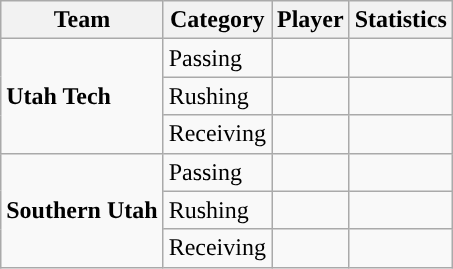<table class="wikitable" style="float: right;">
<tr>
<th>Team</th>
<th>Category</th>
<th>Player</th>
<th>Statistics</th>
</tr>
<tr>
<td rowspan=3><strong>Utah Tech</strong></td>
<td>Passing</td>
<td></td>
<td></td>
</tr>
<tr>
<td>Rushing</td>
<td></td>
<td></td>
</tr>
<tr>
<td>Receiving</td>
<td></td>
<td></td>
</tr>
<tr>
<td rowspan=3><strong>Southern Utah</strong></td>
<td>Passing</td>
<td></td>
<td></td>
</tr>
<tr>
<td>Rushing</td>
<td></td>
<td></td>
</tr>
<tr>
<td>Receiving</td>
<td></td>
<td></td>
</tr>
</table>
